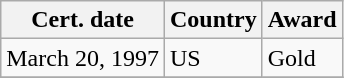<table class="wikitable">
<tr>
<th>Cert. date</th>
<th>Country</th>
<th>Award</th>
</tr>
<tr>
<td>March 20, 1997</td>
<td>US</td>
<td>Gold</td>
</tr>
<tr>
</tr>
</table>
